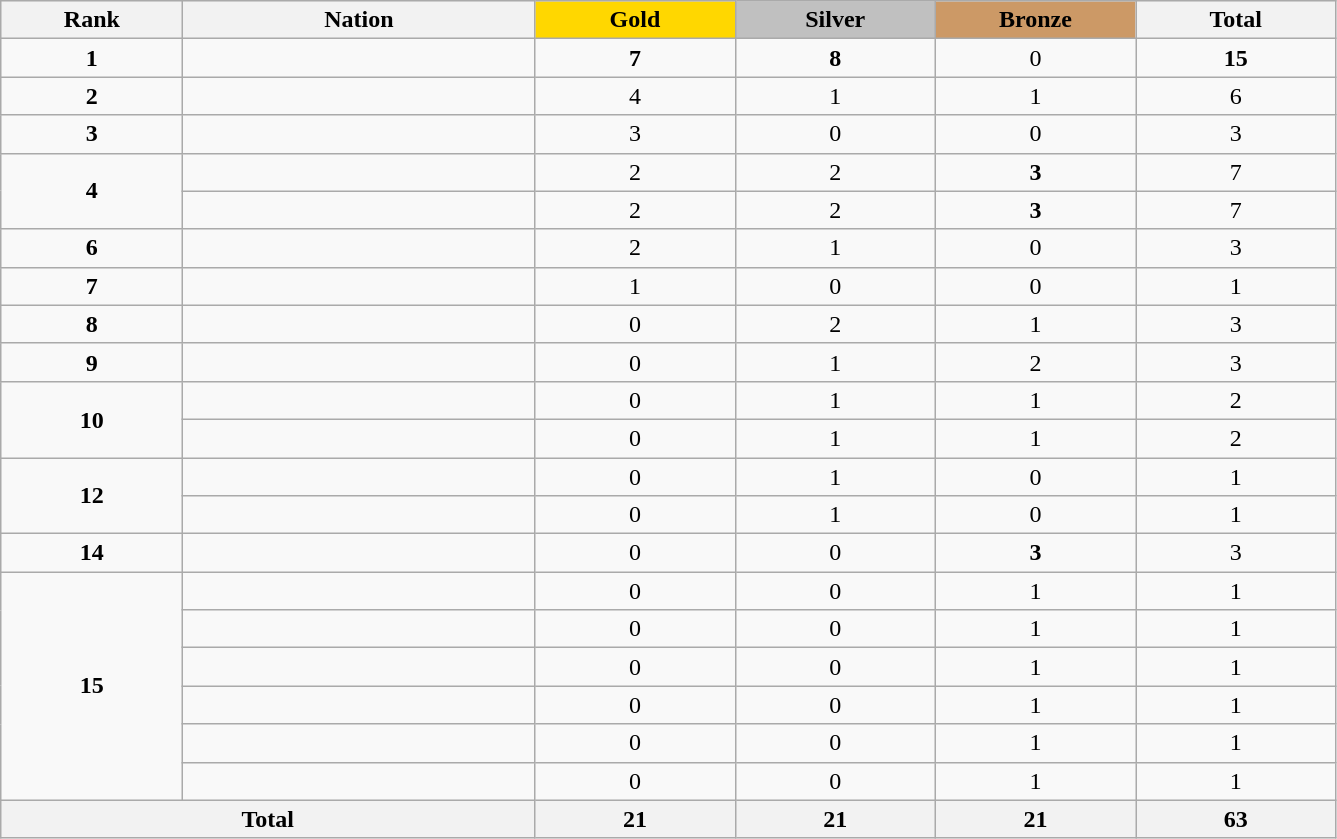<table class="wikitable collapsible autocollapse plainrowheaders" width=70.5% style="text-align:center;">
<tr style="background-color:#EDEDED;">
<th width=100px class="hintergrundfarbe5">Rank</th>
<th width=200px class="hintergrundfarbe6">Nation</th>
<th style="background:    gold; width:15%">Gold</th>
<th style="background:  silver; width:15%">Silver</th>
<th style="background: #CC9966; width:15%">Bronze</th>
<th class="hintergrundfarbe6" style="width:15%">Total</th>
</tr>
<tr>
<td><strong>1</strong></td>
<td align=left></td>
<td><strong>7</strong></td>
<td><strong>8</strong></td>
<td>0</td>
<td><strong>15</strong></td>
</tr>
<tr>
<td><strong>2</strong></td>
<td align=left></td>
<td>4</td>
<td>1</td>
<td>1</td>
<td>6</td>
</tr>
<tr>
<td><strong>3</strong></td>
<td align=left></td>
<td>3</td>
<td>0</td>
<td>0</td>
<td>3</td>
</tr>
<tr>
<td rowspan=2><strong>4</strong></td>
<td align=left></td>
<td>2</td>
<td>2</td>
<td><strong>3</strong></td>
<td>7</td>
</tr>
<tr>
<td align=left></td>
<td>2</td>
<td>2</td>
<td><strong>3</strong></td>
<td>7</td>
</tr>
<tr>
<td><strong>6</strong></td>
<td align=left><em></em></td>
<td>2</td>
<td>1</td>
<td>0</td>
<td>3</td>
</tr>
<tr>
<td><strong>7</strong></td>
<td align=left><em></em></td>
<td>1</td>
<td>0</td>
<td>0</td>
<td>1</td>
</tr>
<tr>
<td><strong>8</strong></td>
<td align=left></td>
<td>0</td>
<td>2</td>
<td>1</td>
<td>3</td>
</tr>
<tr>
<td><strong>9</strong></td>
<td align=left><em></em></td>
<td>0</td>
<td>1</td>
<td>2</td>
<td>3</td>
</tr>
<tr>
<td rowspan=2><strong>10</strong></td>
<td align=left></td>
<td>0</td>
<td>1</td>
<td>1</td>
<td>2</td>
</tr>
<tr>
<td align=left></td>
<td>0</td>
<td>1</td>
<td>1</td>
<td>2</td>
</tr>
<tr>
<td rowspan=2><strong>12</strong></td>
<td align=left></td>
<td>0</td>
<td>1</td>
<td>0</td>
<td>1</td>
</tr>
<tr>
<td align=left></td>
<td>0</td>
<td>1</td>
<td>0</td>
<td>1</td>
</tr>
<tr>
<td><strong>14</strong></td>
<td align=left></td>
<td>0</td>
<td>0</td>
<td><strong>3</strong></td>
<td>3</td>
</tr>
<tr>
<td rowspan=6><strong>15</strong></td>
<td align=left></td>
<td>0</td>
<td>0</td>
<td>1</td>
<td>1</td>
</tr>
<tr>
<td align=left></td>
<td>0</td>
<td>0</td>
<td>1</td>
<td>1</td>
</tr>
<tr>
<td align=left></td>
<td>0</td>
<td>0</td>
<td>1</td>
<td>1</td>
</tr>
<tr>
<td align=left></td>
<td>0</td>
<td>0</td>
<td>1</td>
<td>1</td>
</tr>
<tr>
<td align=left></td>
<td>0</td>
<td>0</td>
<td>1</td>
<td>1</td>
</tr>
<tr>
<td align=left></td>
<td>0</td>
<td>0</td>
<td>1</td>
<td>1</td>
</tr>
<tr>
<th colspan=2>Total</th>
<th>21</th>
<th>21</th>
<th>21</th>
<th>63</th>
</tr>
</table>
